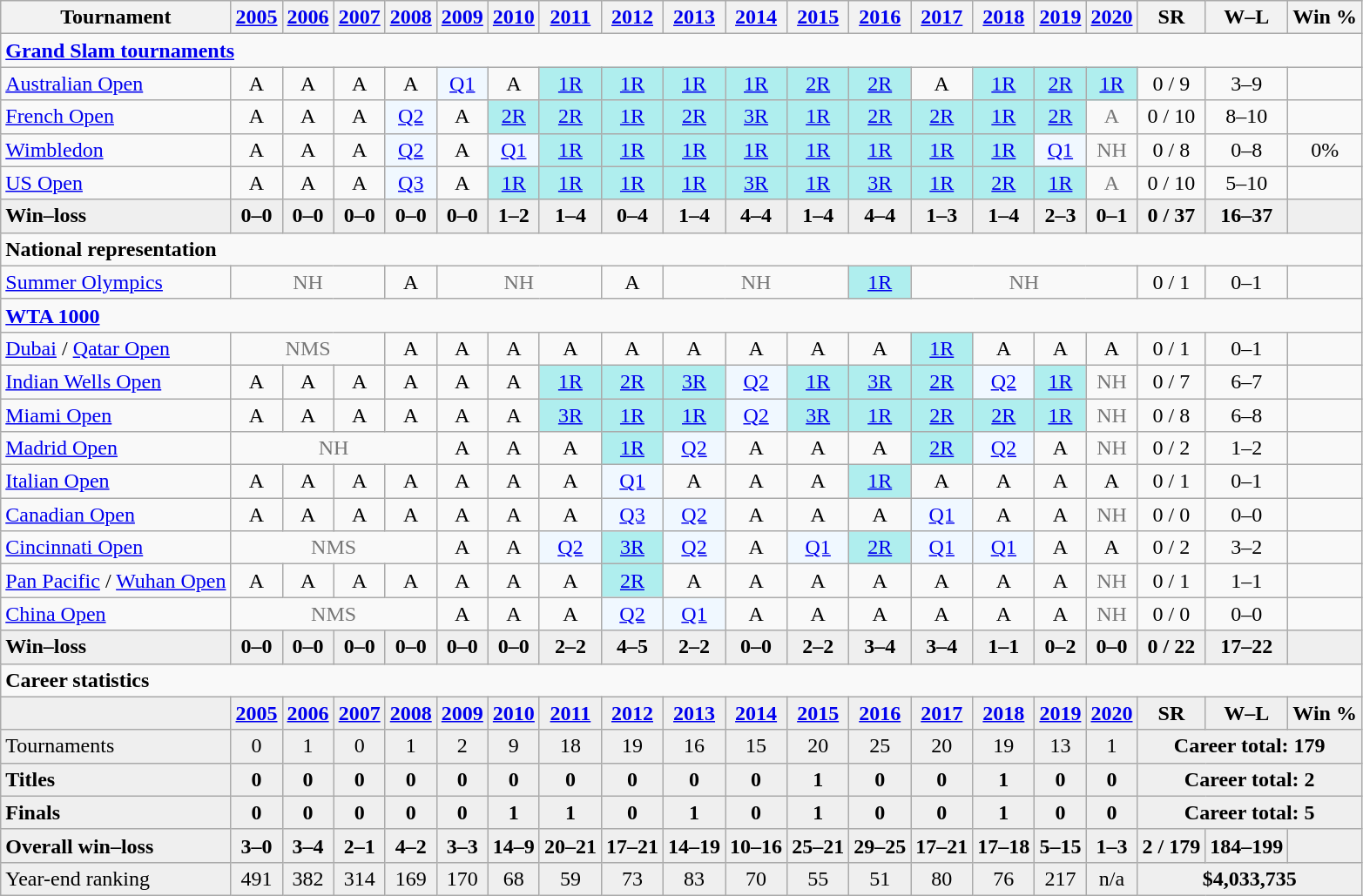<table class="wikitable nowrap" style=text-align:center>
<tr>
<th>Tournament</th>
<th><a href='#'>2005</a></th>
<th><a href='#'>2006</a></th>
<th><a href='#'>2007</a></th>
<th><a href='#'>2008</a></th>
<th><a href='#'>2009</a></th>
<th><a href='#'>2010</a></th>
<th><a href='#'>2011</a></th>
<th><a href='#'>2012</a></th>
<th><a href='#'>2013</a></th>
<th><a href='#'>2014</a></th>
<th><a href='#'>2015</a></th>
<th><a href='#'>2016</a></th>
<th><a href='#'>2017</a></th>
<th><a href='#'>2018</a></th>
<th><a href='#'>2019</a></th>
<th><a href='#'>2020</a></th>
<th>SR</th>
<th>W–L</th>
<th>Win %</th>
</tr>
<tr>
<td colspan="20" align="left"><strong><a href='#'>Grand Slam tournaments</a></strong></td>
</tr>
<tr>
<td align=left><a href='#'>Australian Open</a></td>
<td>A</td>
<td>A</td>
<td>A</td>
<td>A</td>
<td bgcolor=f0f8ff><a href='#'>Q1</a></td>
<td>A</td>
<td bgcolor=afeeee><a href='#'>1R</a></td>
<td bgcolor=afeeee><a href='#'>1R</a></td>
<td bgcolor=afeeee><a href='#'>1R</a></td>
<td bgcolor=afeeee><a href='#'>1R</a></td>
<td bgcolor=afeeee><a href='#'>2R</a></td>
<td bgcolor=afeeee><a href='#'>2R</a></td>
<td>A</td>
<td bgcolor=afeeee><a href='#'>1R</a></td>
<td bgcolor=afeeee><a href='#'>2R</a></td>
<td bgcolor=afeeee><a href='#'>1R</a></td>
<td>0 / 9</td>
<td>3–9</td>
<td></td>
</tr>
<tr>
<td style=text-align:left><a href='#'>French Open</a></td>
<td>A</td>
<td>A</td>
<td>A</td>
<td bgcolor=f0f8ff><a href='#'>Q2</a></td>
<td>A</td>
<td bgcolor=afeeee><a href='#'>2R</a></td>
<td bgcolor=afeeee><a href='#'>2R</a></td>
<td bgcolor=afeeee><a href='#'>1R</a></td>
<td bgcolor=afeeee><a href='#'>2R</a></td>
<td bgcolor=afeeee><a href='#'>3R</a></td>
<td bgcolor=afeeee><a href='#'>1R</a></td>
<td bgcolor=afeeee><a href='#'>2R</a></td>
<td bgcolor=afeeee><a href='#'>2R</a></td>
<td bgcolor=afeeee><a href='#'>1R</a></td>
<td bgcolor=afeeee><a href='#'>2R</a></td>
<td style="color:#767676;">A</td>
<td>0 / 10</td>
<td>8–10</td>
<td></td>
</tr>
<tr>
<td style=text-align:left><a href='#'>Wimbledon</a></td>
<td>A</td>
<td>A</td>
<td>A</td>
<td bgcolor=f0f8ff><a href='#'>Q2</a></td>
<td>A</td>
<td bgcolor=f0f8ff><a href='#'>Q1</a></td>
<td bgcolor=afeeee><a href='#'>1R</a></td>
<td bgcolor=afeeee><a href='#'>1R</a></td>
<td bgcolor=afeeee><a href='#'>1R</a></td>
<td bgcolor=afeeee><a href='#'>1R</a></td>
<td bgcolor=afeeee><a href='#'>1R</a></td>
<td bgcolor=afeeee><a href='#'>1R</a></td>
<td bgcolor=afeeee><a href='#'>1R</a></td>
<td bgcolor=afeeee><a href='#'>1R</a></td>
<td bgcolor=f0f8ff><a href='#'>Q1</a></td>
<td style="color:#767676;">NH</td>
<td>0 / 8</td>
<td>0–8</td>
<td>0%</td>
</tr>
<tr>
<td style=text-align:left><a href='#'>US Open</a></td>
<td>A</td>
<td>A</td>
<td>A</td>
<td bgcolor=f0f8ff><a href='#'>Q3</a></td>
<td>A</td>
<td bgcolor=afeeee><a href='#'>1R</a></td>
<td bgcolor=afeeee><a href='#'>1R</a></td>
<td bgcolor=afeeee><a href='#'>1R</a></td>
<td bgcolor=afeeee><a href='#'>1R</a></td>
<td bgcolor=afeeee><a href='#'>3R</a></td>
<td bgcolor=afeeee><a href='#'>1R</a></td>
<td bgcolor=afeeee><a href='#'>3R</a></td>
<td bgcolor=afeeee><a href='#'>1R</a></td>
<td bgcolor=afeeee><a href='#'>2R</a></td>
<td bgcolor=afeeee><a href='#'>1R</a></td>
<td style="color:#767676;">A</td>
<td>0 / 10</td>
<td>5–10</td>
<td></td>
</tr>
<tr style="font-weight:bold; background:#efefef;">
<td style=text-align:left>Win–loss</td>
<td>0–0</td>
<td>0–0</td>
<td>0–0</td>
<td>0–0</td>
<td>0–0</td>
<td>1–2</td>
<td>1–4</td>
<td>0–4</td>
<td>1–4</td>
<td>4–4</td>
<td>1–4</td>
<td>4–4</td>
<td>1–3</td>
<td>1–4</td>
<td>2–3</td>
<td>0–1</td>
<td>0 / 37</td>
<td>16–37</td>
<td></td>
</tr>
<tr>
<td colspan="20" align="left"><strong>National representation</strong></td>
</tr>
<tr>
<td align=left><a href='#'>Summer Olympics</a></td>
<td colspan="3" style="color:#767676;">NH</td>
<td>A</td>
<td colspan=3 style=color:#767676>NH</td>
<td>A</td>
<td colspan=3 style=color:#767676>NH</td>
<td bgcolor=afeeee><a href='#'>1R</a></td>
<td colspan="4" style="color:#767676">NH</td>
<td>0 / 1</td>
<td>0–1</td>
<td></td>
</tr>
<tr>
<td colspan="20" align="left"><strong><a href='#'>WTA 1000</a></strong></td>
</tr>
<tr>
<td align="left"><a href='#'>Dubai</a> / <a href='#'>Qatar Open</a></td>
<td colspan="3" style="color:#767676;">NMS</td>
<td>A</td>
<td>A</td>
<td>A</td>
<td>A</td>
<td>A</td>
<td>A</td>
<td>A</td>
<td>A</td>
<td>A</td>
<td bgcolor="afeeee"><a href='#'>1R</a></td>
<td>A</td>
<td>A</td>
<td>A</td>
<td>0 / 1</td>
<td>0–1</td>
<td></td>
</tr>
<tr>
<td align=left><a href='#'>Indian Wells Open</a></td>
<td>A</td>
<td>A</td>
<td>A</td>
<td>A</td>
<td>A</td>
<td>A</td>
<td bgcolor=afeeee><a href='#'>1R</a></td>
<td bgcolor=afeeee><a href='#'>2R</a></td>
<td bgcolor=afeeee><a href='#'>3R</a></td>
<td bgcolor=f0f8ff><a href='#'>Q2</a></td>
<td bgcolor=afeeee><a href='#'>1R</a></td>
<td bgcolor=afeeee><a href='#'>3R</a></td>
<td bgcolor=afeeee><a href='#'>2R</a></td>
<td bgcolor=f0f8ff><a href='#'>Q2</a></td>
<td bgcolor=afeeee><a href='#'>1R</a></td>
<td style="color:#767676;">NH</td>
<td>0 / 7</td>
<td>6–7</td>
<td></td>
</tr>
<tr>
<td align=left><a href='#'>Miami Open</a></td>
<td>A</td>
<td>A</td>
<td>A</td>
<td>A</td>
<td>A</td>
<td>A</td>
<td bgcolor=afeeee><a href='#'>3R</a></td>
<td bgcolor=afeeee><a href='#'>1R</a></td>
<td bgcolor=afeeee><a href='#'>1R</a></td>
<td bgcolor=f0f8ff><a href='#'>Q2</a></td>
<td bgcolor=afeeee><a href='#'>3R</a></td>
<td bgcolor=afeeee><a href='#'>1R</a></td>
<td bgcolor=afeeee><a href='#'>2R</a></td>
<td bgcolor=afeeee><a href='#'>2R</a></td>
<td bgcolor=afeeee><a href='#'>1R</a></td>
<td style="color:#767676;">NH</td>
<td>0 / 8</td>
<td>6–8</td>
<td></td>
</tr>
<tr>
<td align=left><a href='#'>Madrid Open</a></td>
<td colspan="4" style="color:#767676;">NH</td>
<td>A</td>
<td>A</td>
<td>A</td>
<td bgcolor=afeeee><a href='#'>1R</a></td>
<td bgcolor=f0f8ff><a href='#'>Q2</a></td>
<td>A</td>
<td>A</td>
<td>A</td>
<td bgcolor=afeeee><a href='#'>2R</a></td>
<td bgcolor=f0f8ff><a href='#'>Q2</a></td>
<td>A</td>
<td style="color:#767676;">NH</td>
<td>0 / 2</td>
<td>1–2</td>
<td></td>
</tr>
<tr>
<td align="left"><a href='#'>Italian Open</a></td>
<td>A</td>
<td>A</td>
<td>A</td>
<td>A</td>
<td>A</td>
<td>A</td>
<td>A</td>
<td bgcolor=f0f8ff><a href='#'>Q1</a></td>
<td>A</td>
<td>A</td>
<td>A</td>
<td bgcolor="afeeee"><a href='#'>1R</a></td>
<td>A</td>
<td>A</td>
<td>A</td>
<td>A</td>
<td>0 / 1</td>
<td>0–1</td>
<td></td>
</tr>
<tr>
<td align="left"><a href='#'>Canadian Open</a></td>
<td>A</td>
<td>A</td>
<td>A</td>
<td>A</td>
<td>A</td>
<td>A</td>
<td>A</td>
<td bgcolor=f0f8ff><a href='#'>Q3</a></td>
<td bgcolor=f0f8ff><a href='#'>Q2</a></td>
<td>A</td>
<td>A</td>
<td>A</td>
<td bgcolor=f0f8ff><a href='#'>Q1</a></td>
<td>A</td>
<td>A</td>
<td style=color:#767676>NH</td>
<td>0 / 0</td>
<td>0–0</td>
<td></td>
</tr>
<tr>
<td align="left"><a href='#'>Cincinnati Open</a></td>
<td colspan="4" style="color:#767676;">NMS</td>
<td>A</td>
<td>A</td>
<td bgcolor=f0f8ff><a href='#'>Q2</a></td>
<td bgcolor="afeeee"><a href='#'>3R</a></td>
<td bgcolor=f0f8ff><a href='#'>Q2</a></td>
<td>A</td>
<td bgcolor=f0f8ff><a href='#'>Q1</a></td>
<td bgcolor="afeeee"><a href='#'>2R</a></td>
<td bgcolor=f0f8ff><a href='#'>Q1</a></td>
<td bgcolor=f0f8ff><a href='#'>Q1</a></td>
<td>A</td>
<td>A</td>
<td>0 / 2</td>
<td>3–2</td>
<td></td>
</tr>
<tr>
<td align="left"><a href='#'>Pan Pacific</a> / <a href='#'>Wuhan Open</a></td>
<td>A</td>
<td>A</td>
<td>A</td>
<td>A</td>
<td>A</td>
<td>A</td>
<td>A</td>
<td bgcolor="afeeee"><a href='#'>2R</a></td>
<td>A</td>
<td>A</td>
<td>A</td>
<td>A</td>
<td>A</td>
<td>A</td>
<td>A</td>
<td style="color:#767676;">NH</td>
<td>0 / 1</td>
<td>1–1</td>
<td></td>
</tr>
<tr>
<td align=left><a href='#'>China Open</a></td>
<td colspan="4" style="color:#767676;">NMS</td>
<td>A</td>
<td>A</td>
<td>A</td>
<td bgcolor=f0f8ff><a href='#'>Q2</a></td>
<td bgcolor=f0f8ff><a href='#'>Q1</a></td>
<td>A</td>
<td>A</td>
<td>A</td>
<td>A</td>
<td>A</td>
<td>A</td>
<td style="color:#767676;">NH</td>
<td>0 / 0</td>
<td>0–0</td>
<td></td>
</tr>
<tr style="font-weight:bold; background:#efefef;">
<td align="left">Win–loss</td>
<td>0–0</td>
<td>0–0</td>
<td>0–0</td>
<td>0–0</td>
<td>0–0</td>
<td>0–0</td>
<td>2–2</td>
<td>4–5</td>
<td>2–2</td>
<td>0–0</td>
<td>2–2</td>
<td>3–4</td>
<td>3–4</td>
<td>1–1</td>
<td>0–2</td>
<td>0–0</td>
<td>0 / 22</td>
<td>17–22</td>
<td></td>
</tr>
<tr>
<td colspan="20" align="left"><strong>Career statistics</strong></td>
</tr>
<tr style="font-weight:bold; background:#efefef;">
<td></td>
<td><a href='#'>2005</a></td>
<td><a href='#'>2006</a></td>
<td><a href='#'>2007</a></td>
<td><a href='#'>2008</a></td>
<td><a href='#'>2009</a></td>
<td><a href='#'>2010</a></td>
<td><a href='#'>2011</a></td>
<td><a href='#'>2012</a></td>
<td><a href='#'>2013</a></td>
<td><a href='#'>2014</a></td>
<td><a href='#'>2015</a></td>
<td><a href='#'>2016</a></td>
<td><a href='#'>2017</a></td>
<td><a href='#'>2018</a></td>
<td><a href='#'>2019</a></td>
<td><a href='#'>2020</a></td>
<td>SR</td>
<td>W–L</td>
<td>Win %</td>
</tr>
<tr style="background:#efefef;">
<td style="text-align:left">Tournaments</td>
<td>0</td>
<td>1</td>
<td>0</td>
<td>1</td>
<td>2</td>
<td>9</td>
<td>18</td>
<td>19</td>
<td>16</td>
<td>15</td>
<td>20</td>
<td>25</td>
<td>20</td>
<td>19</td>
<td>13</td>
<td>1</td>
<td colspan="3"><strong>Career total: 179</strong></td>
</tr>
<tr style="font-weight:bold; background:#efefef;">
<td align="left">Titles</td>
<td>0</td>
<td>0</td>
<td>0</td>
<td>0</td>
<td>0</td>
<td>0</td>
<td>0</td>
<td>0</td>
<td>0</td>
<td>0</td>
<td>1</td>
<td>0</td>
<td>0</td>
<td>1</td>
<td>0</td>
<td>0</td>
<td colspan="3"><strong>Career total:</strong> 2</td>
</tr>
<tr style="font-weight:bold; background:#efefef;">
<td align="left">Finals</td>
<td>0</td>
<td>0</td>
<td>0</td>
<td>0</td>
<td>0</td>
<td>1</td>
<td>1</td>
<td>0</td>
<td>1</td>
<td>0</td>
<td>1</td>
<td>0</td>
<td>0</td>
<td>1</td>
<td>0</td>
<td>0</td>
<td colspan="3"><strong>Career total:</strong> 5</td>
</tr>
<tr style="font-weight:bold; background:#efefef;">
<td style="text-align:left">Overall win–loss</td>
<td>3–0</td>
<td>3–4</td>
<td>2–1</td>
<td>4–2</td>
<td>3–3</td>
<td>14–9</td>
<td>20–21</td>
<td>17–21</td>
<td>14–19</td>
<td>10–16</td>
<td>25–21</td>
<td>29–25</td>
<td>17–21</td>
<td>17–18</td>
<td>5–15</td>
<td>1–3</td>
<td>2 / 179</td>
<td>184–199</td>
<td></td>
</tr>
<tr bgcolor="efefef">
<td align="left">Year-end ranking</td>
<td>491</td>
<td>382</td>
<td>314</td>
<td>169</td>
<td>170</td>
<td>68</td>
<td>59</td>
<td>73</td>
<td>83</td>
<td>70</td>
<td>55</td>
<td>51</td>
<td>80</td>
<td>76</td>
<td>217</td>
<td>n/a</td>
<td colspan="3"><strong>$4,033,735</strong></td>
</tr>
</table>
